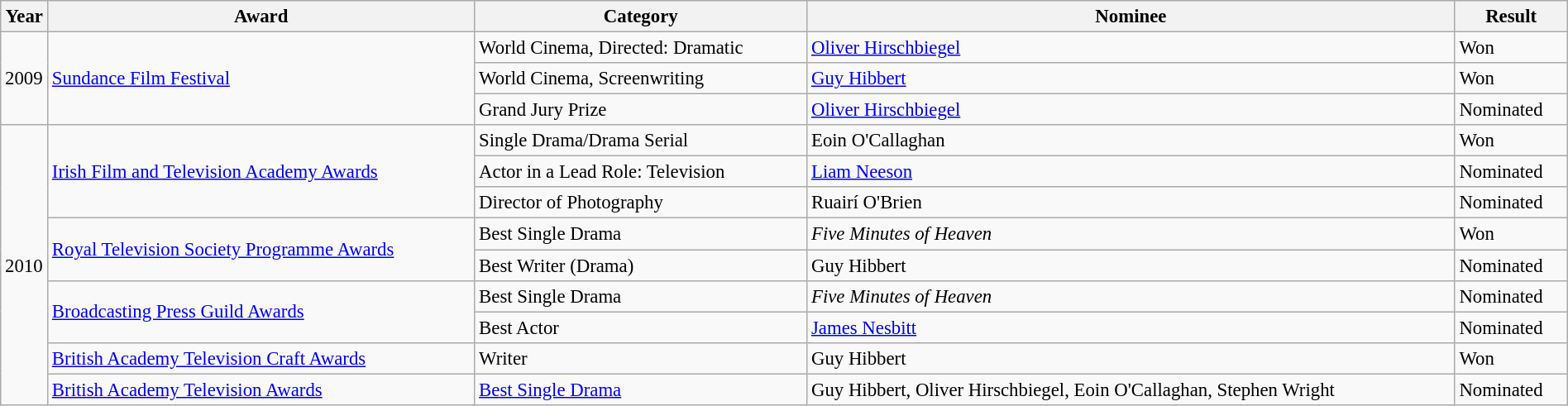<table class="wikitable" style="font-size: 95%; width: 100%;">
<tr>
<th width=3%>Year</th>
<th>Award</th>
<th>Category</th>
<th>Nominee</th>
<th>Result</th>
</tr>
<tr>
<td rowspan=3>2009</td>
<td rowspan=3><a href='#'>Sundance Film Festival</a></td>
<td>World Cinema, Directed: Dramatic</td>
<td><a href='#'>Oliver Hirschbiegel</a></td>
<td>Won</td>
</tr>
<tr>
<td>World Cinema, Screenwriting</td>
<td><a href='#'>Guy Hibbert</a></td>
<td>Won</td>
</tr>
<tr>
<td>Grand Jury Prize</td>
<td><a href='#'>Oliver Hirschbiegel</a></td>
<td>Nominated</td>
</tr>
<tr>
<td rowspan=9>2010</td>
<td rowspan=3><a href='#'>Irish Film and Television Academy Awards</a></td>
<td>Single Drama/Drama Serial</td>
<td>Eoin O'Callaghan</td>
<td>Won</td>
</tr>
<tr>
<td>Actor in a Lead Role: Television</td>
<td><a href='#'>Liam Neeson</a></td>
<td>Nominated</td>
</tr>
<tr>
<td>Director of Photography</td>
<td>Ruairí O'Brien</td>
<td>Nominated</td>
</tr>
<tr>
<td rowspan=2><a href='#'>Royal Television Society Programme Awards</a></td>
<td>Best Single Drama</td>
<td><em>Five Minutes of Heaven</em></td>
<td>Won</td>
</tr>
<tr>
<td>Best Writer (Drama)</td>
<td>Guy Hibbert</td>
<td>Nominated</td>
</tr>
<tr>
<td rowspan=2><a href='#'>Broadcasting Press Guild Awards</a></td>
<td>Best Single Drama</td>
<td><em>Five Minutes of Heaven</em></td>
<td>Nominated</td>
</tr>
<tr>
<td>Best Actor</td>
<td><a href='#'>James Nesbitt</a></td>
<td>Nominated</td>
</tr>
<tr>
<td><a href='#'>British Academy Television Craft Awards</a></td>
<td>Writer</td>
<td>Guy Hibbert</td>
<td>Won</td>
</tr>
<tr>
<td><a href='#'>British Academy Television Awards</a></td>
<td><a href='#'>Best Single Drama</a></td>
<td>Guy Hibbert, Oliver Hirschbiegel, Eoin O'Callaghan, Stephen Wright</td>
<td>Nominated</td>
</tr>
</table>
